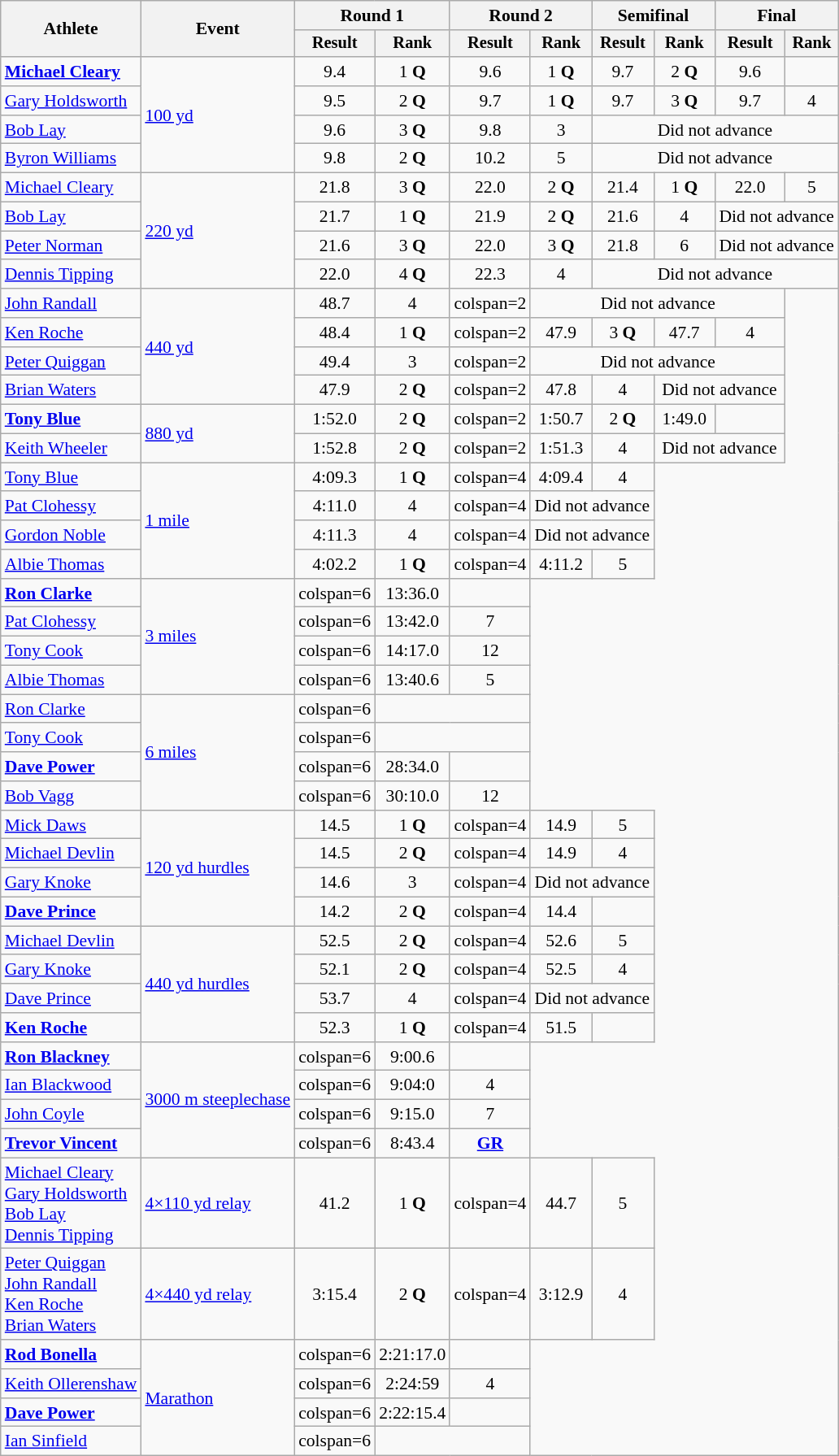<table class=wikitable style=font-size:90%>
<tr>
<th rowspan=2>Athlete</th>
<th rowspan=2>Event</th>
<th colspan=2>Round 1</th>
<th colspan=2>Round 2</th>
<th colspan=2>Semifinal</th>
<th colspan=2>Final</th>
</tr>
<tr style=font-size:95%>
<th>Result</th>
<th>Rank</th>
<th>Result</th>
<th>Rank</th>
<th>Result</th>
<th>Rank</th>
<th>Result</th>
<th>Rank</th>
</tr>
<tr align=center>
<td align=left><strong><a href='#'>Michael Cleary</a></strong></td>
<td align=left rowspan=4><a href='#'>100 yd</a></td>
<td>9.4</td>
<td>1 <strong>Q</strong></td>
<td>9.6</td>
<td>1 <strong>Q</strong></td>
<td>9.7</td>
<td>2 <strong>Q</strong></td>
<td>9.6</td>
<td></td>
</tr>
<tr align=center>
<td align=left><a href='#'>Gary Holdsworth</a></td>
<td>9.5</td>
<td>2 <strong>Q</strong></td>
<td>9.7</td>
<td>1 <strong>Q</strong></td>
<td>9.7</td>
<td>3 <strong>Q</strong></td>
<td>9.7</td>
<td>4</td>
</tr>
<tr align=center>
<td align=left><a href='#'>Bob Lay</a></td>
<td>9.6</td>
<td>3 <strong>Q</strong></td>
<td>9.8</td>
<td>3</td>
<td colspan=4>Did not advance</td>
</tr>
<tr align=center>
<td align=left><a href='#'>Byron Williams</a></td>
<td>9.8</td>
<td>2 <strong>Q</strong></td>
<td>10.2</td>
<td>5</td>
<td colspan=4>Did not advance</td>
</tr>
<tr align=center>
<td align=left><a href='#'>Michael Cleary</a></td>
<td align=left rowspan=4><a href='#'>220 yd</a></td>
<td>21.8</td>
<td>3 <strong>Q</strong></td>
<td>22.0</td>
<td>2 <strong>Q</strong></td>
<td>21.4</td>
<td>1 <strong>Q</strong></td>
<td>22.0</td>
<td>5</td>
</tr>
<tr align=center>
<td align=left><a href='#'>Bob Lay</a></td>
<td>21.7</td>
<td>1 <strong>Q</strong></td>
<td>21.9</td>
<td>2 <strong>Q</strong></td>
<td>21.6</td>
<td>4</td>
<td colspan=2>Did not advance</td>
</tr>
<tr align=center>
<td align=left><a href='#'>Peter Norman</a></td>
<td>21.6</td>
<td>3 <strong>Q</strong></td>
<td>22.0</td>
<td>3 <strong>Q</strong></td>
<td>21.8</td>
<td>6</td>
<td colspan=2>Did not advance</td>
</tr>
<tr align=center>
<td align=left><a href='#'>Dennis Tipping</a></td>
<td>22.0</td>
<td>4 <strong>Q</strong></td>
<td>22.3</td>
<td>4</td>
<td colspan=4>Did not advance</td>
</tr>
<tr align=center>
<td align=left><a href='#'>John Randall</a></td>
<td align=left rowspan=4><a href='#'>440 yd</a></td>
<td>48.7</td>
<td>4</td>
<td>colspan=2 </td>
<td colspan=4>Did not advance</td>
</tr>
<tr align=center>
<td align=left><a href='#'>Ken Roche</a></td>
<td>48.4</td>
<td>1 <strong>Q</strong></td>
<td>colspan=2 </td>
<td>47.9</td>
<td>3 <strong>Q</strong></td>
<td>47.7</td>
<td>4</td>
</tr>
<tr align=center>
<td align=left><a href='#'>Peter Quiggan</a></td>
<td>49.4</td>
<td>3</td>
<td>colspan=2 </td>
<td colspan=4>Did not advance</td>
</tr>
<tr align=center>
<td align=left><a href='#'>Brian Waters</a></td>
<td>47.9</td>
<td>2 <strong>Q</strong></td>
<td>colspan=2 </td>
<td>47.8</td>
<td>4</td>
<td colspan=2>Did not advance</td>
</tr>
<tr align=center>
<td align=left><strong><a href='#'>Tony Blue</a></strong></td>
<td align=left rowspan=2><a href='#'>880 yd</a></td>
<td>1:52.0</td>
<td>2 <strong>Q</strong></td>
<td>colspan=2 </td>
<td>1:50.7</td>
<td>2 <strong>Q</strong></td>
<td>1:49.0</td>
<td></td>
</tr>
<tr align=center>
<td align=left><a href='#'>Keith Wheeler</a></td>
<td>1:52.8</td>
<td>2 <strong>Q</strong></td>
<td>colspan=2 </td>
<td>1:51.3</td>
<td>4</td>
<td colspan=2>Did not advance</td>
</tr>
<tr align=center>
<td align=left><a href='#'>Tony Blue</a></td>
<td align=left rowspan=4><a href='#'>1 mile</a></td>
<td>4:09.3</td>
<td>1 <strong>Q</strong></td>
<td>colspan=4 </td>
<td>4:09.4</td>
<td>4</td>
</tr>
<tr align=center>
<td align=left><a href='#'>Pat Clohessy</a></td>
<td>4:11.0</td>
<td>4</td>
<td>colspan=4 </td>
<td colspan=2>Did not advance</td>
</tr>
<tr align=center>
<td align=left><a href='#'>Gordon Noble</a></td>
<td>4:11.3</td>
<td>4</td>
<td>colspan=4 </td>
<td colspan=2>Did not advance</td>
</tr>
<tr align=center>
<td align=left><a href='#'>Albie Thomas</a></td>
<td>4:02.2</td>
<td>1 <strong>Q</strong></td>
<td>colspan=4 </td>
<td>4:11.2</td>
<td>5</td>
</tr>
<tr align=center>
<td align=left><strong><a href='#'>Ron Clarke</a></strong></td>
<td align=left rowspan=4><a href='#'>3 miles</a></td>
<td>colspan=6 </td>
<td>13:36.0</td>
<td></td>
</tr>
<tr align=center>
<td align=left><a href='#'>Pat Clohessy</a></td>
<td>colspan=6 </td>
<td>13:42.0</td>
<td>7</td>
</tr>
<tr align=center>
<td align=left><a href='#'>Tony Cook</a></td>
<td>colspan=6 </td>
<td>14:17.0</td>
<td>12</td>
</tr>
<tr align=center>
<td align=left><a href='#'>Albie Thomas</a></td>
<td>colspan=6 </td>
<td>13:40.6</td>
<td>5</td>
</tr>
<tr align=center>
<td align=left><a href='#'>Ron Clarke</a></td>
<td align=left rowspan=4><a href='#'>6 miles</a></td>
<td>colspan=6 </td>
<td colspan=2></td>
</tr>
<tr align=center>
<td align=left><a href='#'>Tony Cook</a></td>
<td>colspan=6 </td>
<td colspan=2></td>
</tr>
<tr align=center>
<td align=left><strong><a href='#'>Dave Power</a></strong></td>
<td>colspan=6 </td>
<td>28:34.0</td>
<td></td>
</tr>
<tr align=center>
<td align=left><a href='#'>Bob Vagg</a></td>
<td>colspan=6 </td>
<td>30:10.0</td>
<td>12</td>
</tr>
<tr align=center>
<td align=left><a href='#'>Mick Daws</a></td>
<td align=left rowspan=4><a href='#'>120 yd hurdles</a></td>
<td>14.5</td>
<td>1 <strong>Q</strong></td>
<td>colspan=4 </td>
<td>14.9</td>
<td>5</td>
</tr>
<tr align=center>
<td align=left><a href='#'>Michael Devlin</a></td>
<td>14.5</td>
<td>2 <strong>Q</strong></td>
<td>colspan=4 </td>
<td>14.9</td>
<td>4</td>
</tr>
<tr align=center>
<td align=left><a href='#'>Gary Knoke</a></td>
<td>14.6</td>
<td>3</td>
<td>colspan=4 </td>
<td colspan=2>Did not advance</td>
</tr>
<tr align=center>
<td align=left><strong><a href='#'>Dave Prince</a></strong></td>
<td>14.2</td>
<td>2 <strong>Q</strong></td>
<td>colspan=4 </td>
<td>14.4</td>
<td></td>
</tr>
<tr align=center>
<td align=left><a href='#'>Michael Devlin</a></td>
<td align=left rowspan=4><a href='#'>440 yd hurdles</a></td>
<td>52.5</td>
<td>2 <strong>Q</strong></td>
<td>colspan=4 </td>
<td>52.6</td>
<td>5</td>
</tr>
<tr align=center>
<td align=left><a href='#'>Gary Knoke</a></td>
<td>52.1</td>
<td>2 <strong>Q</strong></td>
<td>colspan=4 </td>
<td>52.5</td>
<td>4</td>
</tr>
<tr align=center>
<td align=left><a href='#'>Dave Prince</a></td>
<td>53.7</td>
<td>4</td>
<td>colspan=4 </td>
<td colspan=2>Did not advance</td>
</tr>
<tr align=center>
<td align=left><strong><a href='#'>Ken Roche</a></strong></td>
<td>52.3</td>
<td>1 <strong>Q</strong></td>
<td>colspan=4 </td>
<td>51.5</td>
<td></td>
</tr>
<tr align=center>
<td align=left><strong><a href='#'>Ron Blackney</a></strong></td>
<td align=left rowspan=4><a href='#'>3000 m steeplechase</a></td>
<td>colspan=6 </td>
<td>9:00.6</td>
<td></td>
</tr>
<tr align=center>
<td align=left><a href='#'>Ian Blackwood</a></td>
<td>colspan=6 </td>
<td>9:04:0</td>
<td>4</td>
</tr>
<tr align=center>
<td align=left><a href='#'>John Coyle</a></td>
<td>colspan=6 </td>
<td>9:15.0</td>
<td>7</td>
</tr>
<tr align=center>
<td align=left><strong><a href='#'>Trevor Vincent</a></strong></td>
<td>colspan=6 </td>
<td>8:43.4</td>
<td> <strong><a href='#'>GR</a></strong></td>
</tr>
<tr align=center>
<td align=left><a href='#'>Michael Cleary</a><br><a href='#'>Gary Holdsworth</a><br><a href='#'>Bob Lay</a><br><a href='#'>Dennis Tipping</a></td>
<td align=left><a href='#'>4×110 yd relay</a></td>
<td>41.2</td>
<td>1 <strong>Q</strong></td>
<td>colspan=4 </td>
<td>44.7</td>
<td>5</td>
</tr>
<tr align=center>
<td align=left><a href='#'>Peter Quiggan</a><br><a href='#'>John Randall</a><br><a href='#'>Ken Roche</a><br><a href='#'>Brian Waters</a></td>
<td align=left><a href='#'>4×440 yd relay</a></td>
<td>3:15.4</td>
<td>2 <strong>Q</strong></td>
<td>colspan=4 </td>
<td>3:12.9</td>
<td>4</td>
</tr>
<tr align=center>
<td align=left><strong><a href='#'>Rod Bonella</a></strong></td>
<td align=left rowspan=4><a href='#'>Marathon</a></td>
<td>colspan=6 </td>
<td>2:21:17.0</td>
<td></td>
</tr>
<tr align=center>
<td align=left><a href='#'>Keith Ollerenshaw</a></td>
<td>colspan=6 </td>
<td>2:24:59</td>
<td>4</td>
</tr>
<tr align=center>
<td align=left><strong><a href='#'>Dave Power</a></strong></td>
<td>colspan=6 </td>
<td>2:22:15.4</td>
<td></td>
</tr>
<tr align=center>
<td align=left><a href='#'>Ian Sinfield</a></td>
<td>colspan=6 </td>
<td colspan=2></td>
</tr>
</table>
